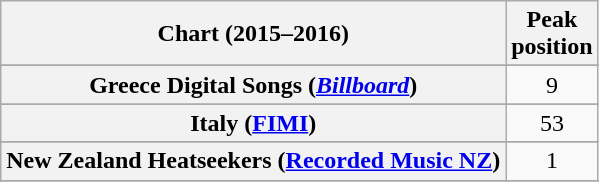<table class="wikitable sortable plainrowheaders" style="text-align:center;">
<tr>
<th>Chart (2015–2016)</th>
<th>Peak<br>position</th>
</tr>
<tr>
</tr>
<tr>
</tr>
<tr>
</tr>
<tr>
</tr>
<tr>
</tr>
<tr>
</tr>
<tr>
</tr>
<tr>
</tr>
<tr>
</tr>
<tr>
</tr>
<tr>
</tr>
<tr>
<th scope="row">Greece Digital Songs (<em><a href='#'>Billboard</a></em>)</th>
<td>9</td>
</tr>
<tr>
</tr>
<tr>
</tr>
<tr>
</tr>
<tr>
<th scope="row">Italy (<a href='#'>FIMI</a>)</th>
<td>53</td>
</tr>
<tr>
</tr>
<tr>
</tr>
<tr>
<th scope="row">New Zealand Heatseekers (<a href='#'>Recorded Music NZ</a>)</th>
<td>1</td>
</tr>
<tr>
</tr>
<tr>
</tr>
<tr>
</tr>
<tr>
</tr>
<tr>
</tr>
<tr>
</tr>
<tr>
</tr>
<tr>
</tr>
<tr>
</tr>
<tr>
</tr>
<tr>
</tr>
<tr>
</tr>
</table>
